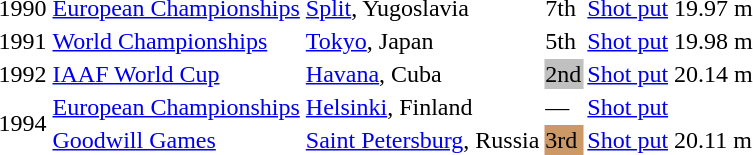<table>
<tr>
<td>1990</td>
<td><a href='#'>European Championships</a></td>
<td><a href='#'>Split</a>, Yugoslavia</td>
<td>7th</td>
<td><a href='#'>Shot put</a></td>
<td>19.97 m</td>
</tr>
<tr>
<td>1991</td>
<td><a href='#'>World Championships</a></td>
<td><a href='#'>Tokyo</a>, Japan</td>
<td>5th</td>
<td><a href='#'>Shot put</a></td>
<td>19.98 m</td>
</tr>
<tr>
<td>1992</td>
<td><a href='#'>IAAF World Cup</a></td>
<td><a href='#'>Havana</a>, Cuba</td>
<td bgcolor=silver>2nd</td>
<td><a href='#'>Shot put</a></td>
<td>20.14 m</td>
</tr>
<tr>
<td rowspan=2>1994</td>
<td><a href='#'>European Championships</a></td>
<td><a href='#'>Helsinki</a>, Finland</td>
<td>—</td>
<td><a href='#'>Shot put</a></td>
<td></td>
</tr>
<tr>
<td><a href='#'>Goodwill Games</a></td>
<td><a href='#'>Saint Petersburg</a>, Russia</td>
<td bgcolor=cc9966>3rd</td>
<td><a href='#'>Shot put</a></td>
<td>20.11 m</td>
</tr>
</table>
